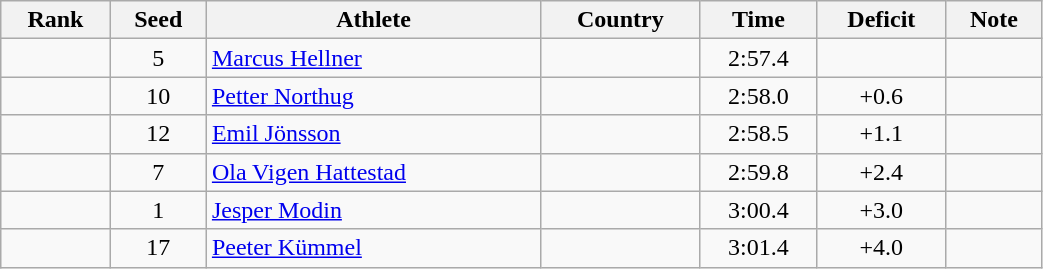<table class="wikitable sortable" style="text-align:center" width=55%>
<tr>
<th>Rank</th>
<th>Seed</th>
<th>Athlete</th>
<th>Country</th>
<th>Time</th>
<th>Deficit</th>
<th>Note</th>
</tr>
<tr>
<td></td>
<td>5</td>
<td align=left><a href='#'>Marcus Hellner</a></td>
<td align=left></td>
<td>2:57.4</td>
<td></td>
<td></td>
</tr>
<tr>
<td></td>
<td>10</td>
<td align=left><a href='#'>Petter Northug</a></td>
<td align=left></td>
<td>2:58.0</td>
<td>+0.6</td>
<td></td>
</tr>
<tr>
<td></td>
<td>12</td>
<td align=left><a href='#'>Emil Jönsson</a></td>
<td align=left></td>
<td>2:58.5</td>
<td>+1.1</td>
<td></td>
</tr>
<tr>
<td></td>
<td>7</td>
<td align=left><a href='#'>Ola Vigen Hattestad</a></td>
<td align=left></td>
<td>2:59.8</td>
<td>+2.4</td>
<td></td>
</tr>
<tr>
<td></td>
<td>1</td>
<td align=left><a href='#'>Jesper Modin</a></td>
<td align=left></td>
<td>3:00.4</td>
<td>+3.0</td>
<td></td>
</tr>
<tr>
<td></td>
<td>17</td>
<td align=left><a href='#'>Peeter Kümmel</a></td>
<td align=left></td>
<td>3:01.4</td>
<td>+4.0</td>
<td></td>
</tr>
</table>
